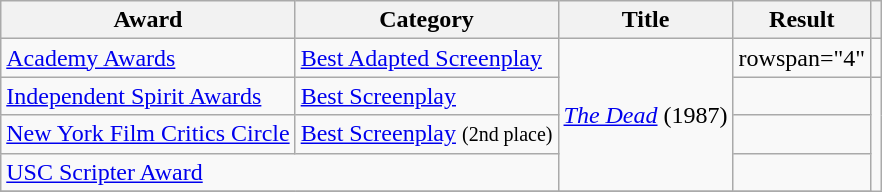<table class="wikitable sortable">
<tr>
<th scope="col">Award</th>
<th scope="col">Category</th>
<th scope="col">Title</th>
<th scope="col">Result</th>
<th scope="col" class="unsortable"></th>
</tr>
<tr>
<td><a href='#'>Academy Awards</a></td>
<td><a href='#'>Best Adapted Screenplay</a></td>
<td rowspan=4><em><a href='#'>The Dead</a></em> (1987)</td>
<td>rowspan="4" </td>
<td></td>
</tr>
<tr>
<td><a href='#'>Independent Spirit Awards</a></td>
<td><a href='#'>Best Screenplay</a></td>
<td></td>
</tr>
<tr>
<td><a href='#'>New York Film Critics Circle</a></td>
<td><a href='#'>Best Screenplay</a> <small>(2nd place)</small></td>
<td></td>
</tr>
<tr>
<td colspan=2><a href='#'>USC Scripter Award</a></td>
<td></td>
</tr>
<tr>
</tr>
</table>
